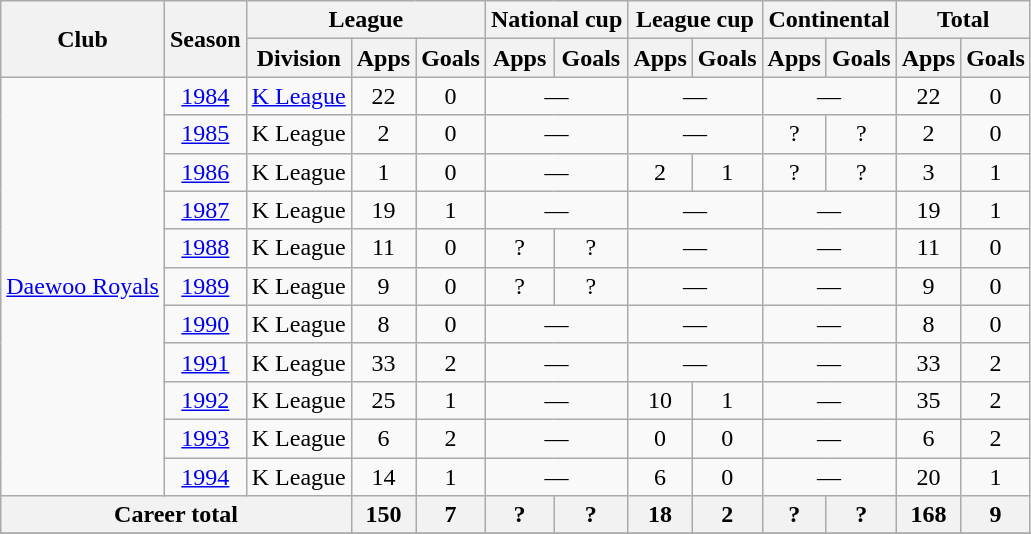<table class="wikitable" style="text-align:center">
<tr>
<th rowspan="2">Club</th>
<th rowspan="2">Season</th>
<th colspan="3">League</th>
<th colspan="2">National cup</th>
<th colspan="2">League cup</th>
<th colspan="2">Continental</th>
<th colspan="2">Total</th>
</tr>
<tr>
<th>Division</th>
<th>Apps</th>
<th>Goals</th>
<th>Apps</th>
<th>Goals</th>
<th>Apps</th>
<th>Goals</th>
<th>Apps</th>
<th>Goals</th>
<th>Apps</th>
<th>Goals</th>
</tr>
<tr>
<td rowspan="11"><a href='#'>Daewoo Royals</a></td>
<td><a href='#'>1984</a></td>
<td><a href='#'>K League</a></td>
<td>22</td>
<td>0</td>
<td colspan="2">—</td>
<td colspan="2">—</td>
<td colspan="2">—</td>
<td>22</td>
<td>0</td>
</tr>
<tr>
<td><a href='#'>1985</a></td>
<td>K League</td>
<td>2</td>
<td>0</td>
<td colspan="2">—</td>
<td colspan="2">—</td>
<td>?</td>
<td>?</td>
<td>2</td>
<td>0</td>
</tr>
<tr>
<td><a href='#'>1986</a></td>
<td>K League</td>
<td>1</td>
<td>0</td>
<td colspan="2">—</td>
<td>2</td>
<td>1</td>
<td>?</td>
<td>?</td>
<td>3</td>
<td>1</td>
</tr>
<tr>
<td><a href='#'>1987</a></td>
<td>K League</td>
<td>19</td>
<td>1</td>
<td colspan="2">—</td>
<td colspan="2">—</td>
<td colspan="2">—</td>
<td>19</td>
<td>1</td>
</tr>
<tr>
<td><a href='#'>1988</a></td>
<td>K League</td>
<td>11</td>
<td>0</td>
<td>?</td>
<td>?</td>
<td colspan="2">—</td>
<td colspan="2">—</td>
<td>11</td>
<td>0</td>
</tr>
<tr>
<td><a href='#'>1989</a></td>
<td>K League</td>
<td>9</td>
<td>0</td>
<td>?</td>
<td>?</td>
<td colspan="2">—</td>
<td colspan="2">—</td>
<td>9</td>
<td>0</td>
</tr>
<tr>
<td><a href='#'>1990</a></td>
<td>K League</td>
<td>8</td>
<td>0</td>
<td colspan="2">—</td>
<td colspan="2">—</td>
<td colspan="2">—</td>
<td>8</td>
<td>0</td>
</tr>
<tr>
<td><a href='#'>1991</a></td>
<td>K League</td>
<td>33</td>
<td>2</td>
<td colspan="2">—</td>
<td colspan="2">—</td>
<td colspan="2">—</td>
<td>33</td>
<td>2</td>
</tr>
<tr>
<td align="center"><a href='#'>1992</a></td>
<td>K League</td>
<td>25</td>
<td>1</td>
<td colspan="2">—</td>
<td>10</td>
<td>1</td>
<td colspan="2">—</td>
<td>35</td>
<td>2</td>
</tr>
<tr>
<td><a href='#'>1993</a></td>
<td>K League</td>
<td>6</td>
<td>2</td>
<td colspan="2">—</td>
<td>0</td>
<td>0</td>
<td colspan="2">—</td>
<td>6</td>
<td>2</td>
</tr>
<tr>
<td><a href='#'>1994</a></td>
<td>K League</td>
<td>14</td>
<td>1</td>
<td colspan="2">—</td>
<td>6</td>
<td>0</td>
<td colspan="2">—</td>
<td>20</td>
<td>1</td>
</tr>
<tr>
<th colspan="3">Career total</th>
<th>150</th>
<th>7</th>
<th>?</th>
<th>?</th>
<th>18</th>
<th>2</th>
<th>?</th>
<th>?</th>
<th>168</th>
<th>9</th>
</tr>
<tr>
</tr>
</table>
